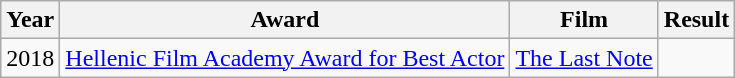<table class="wikitable sortable">
<tr>
<th>Year</th>
<th>Award</th>
<th>Film</th>
<th>Result</th>
</tr>
<tr>
<td>2018</td>
<td><a href='#'>Hellenic Film Academy Award for Best Actor</a></td>
<td><a href='#'>The Last Note</a></td>
<td></td>
</tr>
</table>
